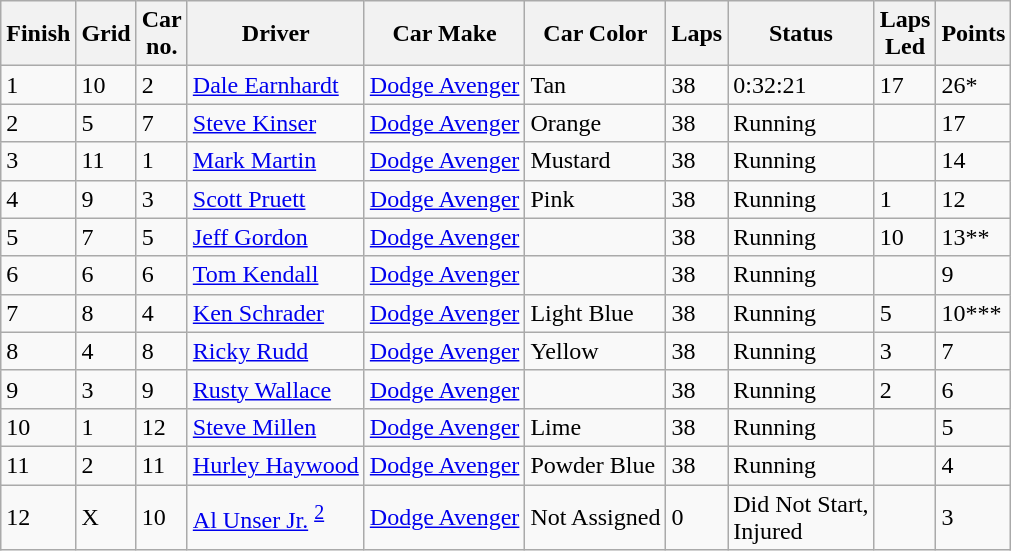<table class="wikitable">
<tr>
<th>Finish</th>
<th>Grid</th>
<th>Car<br>no.</th>
<th>Driver</th>
<th>Car Make</th>
<th>Car Color</th>
<th>Laps</th>
<th>Status</th>
<th>Laps<br>Led</th>
<th>Points</th>
</tr>
<tr>
<td>1</td>
<td>10</td>
<td>2</td>
<td><a href='#'>Dale Earnhardt</a></td>
<td><a href='#'>Dodge Avenger</a></td>
<td><div> Tan</div></td>
<td>38</td>
<td>0:32:21</td>
<td>17</td>
<td>26*</td>
</tr>
<tr>
<td>2</td>
<td>5</td>
<td>7</td>
<td><a href='#'>Steve Kinser</a></td>
<td><a href='#'>Dodge Avenger</a></td>
<td><div> Orange</div></td>
<td>38</td>
<td>Running</td>
<td></td>
<td>17</td>
</tr>
<tr>
<td>3</td>
<td>11</td>
<td>1</td>
<td><a href='#'>Mark Martin</a></td>
<td><a href='#'>Dodge Avenger</a></td>
<td><div> Mustard</div></td>
<td>38</td>
<td>Running</td>
<td></td>
<td>14</td>
</tr>
<tr>
<td>4</td>
<td>9</td>
<td>3</td>
<td><a href='#'>Scott Pruett</a></td>
<td><a href='#'>Dodge Avenger</a></td>
<td><div> Pink</div></td>
<td>38</td>
<td>Running</td>
<td>1</td>
<td>12</td>
</tr>
<tr>
<td>5</td>
<td>7</td>
<td>5</td>
<td><a href='#'>Jeff Gordon</a></td>
<td><a href='#'>Dodge Avenger</a></td>
<td><div></div></td>
<td>38</td>
<td>Running</td>
<td>10</td>
<td>13**</td>
</tr>
<tr>
<td>6</td>
<td>6</td>
<td>6</td>
<td><a href='#'>Tom Kendall</a></td>
<td><a href='#'>Dodge Avenger</a></td>
<td><div></div></td>
<td>38</td>
<td>Running</td>
<td></td>
<td>9</td>
</tr>
<tr>
<td>7</td>
<td>8</td>
<td>4</td>
<td><a href='#'>Ken Schrader</a></td>
<td><a href='#'>Dodge Avenger</a></td>
<td><div> Light Blue</div></td>
<td>38</td>
<td>Running</td>
<td>5</td>
<td>10***</td>
</tr>
<tr>
<td>8</td>
<td>4</td>
<td>8</td>
<td><a href='#'>Ricky Rudd</a></td>
<td><a href='#'>Dodge Avenger</a></td>
<td><div> Yellow</div></td>
<td>38</td>
<td>Running</td>
<td>3</td>
<td>7</td>
</tr>
<tr>
<td>9</td>
<td>3</td>
<td>9</td>
<td><a href='#'>Rusty Wallace</a></td>
<td><a href='#'>Dodge Avenger</a></td>
<td><div></div></td>
<td>38</td>
<td>Running</td>
<td>2</td>
<td>6</td>
</tr>
<tr>
<td>10</td>
<td>1</td>
<td>12</td>
<td><a href='#'>Steve Millen</a></td>
<td><a href='#'>Dodge Avenger</a></td>
<td><div> Lime</div></td>
<td>38</td>
<td>Running</td>
<td></td>
<td>5</td>
</tr>
<tr>
<td>11</td>
<td>2</td>
<td>11</td>
<td><a href='#'>Hurley Haywood</a></td>
<td><a href='#'>Dodge Avenger</a></td>
<td><div> Powder Blue</div></td>
<td>38</td>
<td>Running</td>
<td></td>
<td>4</td>
</tr>
<tr>
<td>12</td>
<td>X</td>
<td>10</td>
<td><a href='#'>Al Unser Jr.</a> <sup><a href='#'>2</a></sup></td>
<td><a href='#'>Dodge Avenger</a></td>
<td>Not Assigned</td>
<td>0</td>
<td>Did Not Start,<br>Injured</td>
<td></td>
<td>3</td>
</tr>
</table>
